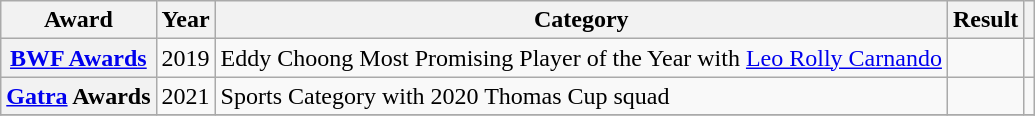<table class="wikitable plainrowheaders sortable">
<tr>
<th scope="col">Award</th>
<th scope="col">Year</th>
<th scope="col">Category</th>
<th scope="col">Result</th>
<th scope="col" class="unsortable"></th>
</tr>
<tr>
<th scope="row"><a href='#'>BWF Awards</a></th>
<td>2019</td>
<td>Eddy Choong Most Promising Player of the Year with <a href='#'>Leo Rolly Carnando</a></td>
<td></td>
<td></td>
</tr>
<tr>
<th scope="row"><a href='#'>Gatra</a> Awards</th>
<td>2021</td>
<td>Sports Category with 2020 Thomas Cup squad</td>
<td></td>
<td></td>
</tr>
<tr>
</tr>
</table>
